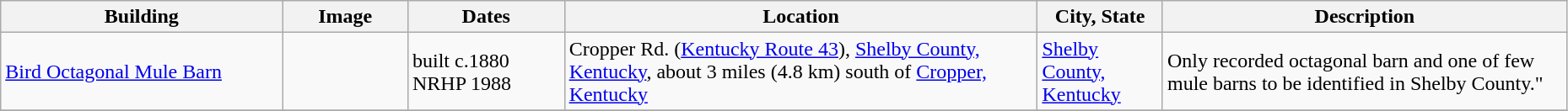<table class="wikitable sortable" style="width:98%">
<tr>
<th style="width:18%;"><strong>Building</strong></th>
<th style="width:8%;" class="unsortable"><strong>Image</strong></th>
<th style="width:10%;"><strong>Dates</strong></th>
<th><strong>Location</strong></th>
<th style="width:8%;"><strong>City, State</strong></th>
<th><strong>Description</strong></th>
</tr>
<tr>
<td><a href='#'>Bird Octagonal Mule Barn</a></td>
<td></td>
<td>built c.1880<br>NRHP 1988</td>
<td>Cropper Rd. (<a href='#'>Kentucky Route 43</a>), <a href='#'>Shelby County, Kentucky</a>, about 3 miles (4.8 km) south of <a href='#'>Cropper, Kentucky</a><small></small></td>
<td><a href='#'>Shelby County, Kentucky</a></td>
<td>Only recorded octagonal barn and one of few mule barns to be identified in Shelby County."</td>
</tr>
<tr>
</tr>
</table>
